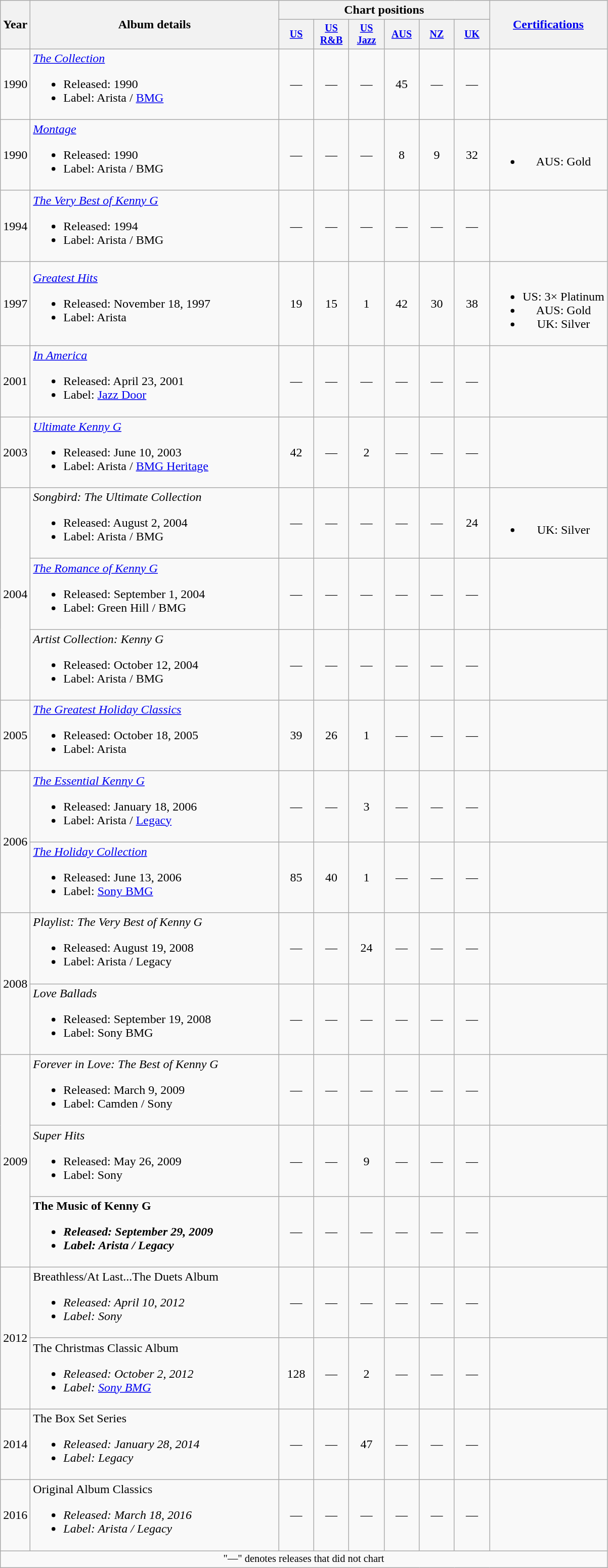<table class="wikitable" style="text-align:center;">
<tr>
<th rowspan="2">Year</th>
<th rowspan="2" style="width:20em;">Album details</th>
<th colspan="6">Chart positions</th>
<th rowspan="2"><a href='#'>Certifications</a><br></th>
</tr>
<tr style="font-size:smaller;">
<th width="40"><a href='#'>US</a><br></th>
<th width="40"><a href='#'>US<br>R&B</a><br></th>
<th width="40"><a href='#'>US<br>Jazz</a><br></th>
<th width="40"><a href='#'>AUS</a><br></th>
<th width="40"><a href='#'>NZ</a><br></th>
<th width="40"><a href='#'>UK</a><br></th>
</tr>
<tr>
<td>1990</td>
<td align="left"><em><a href='#'>The Collection</a></em><br><ul><li>Released: 1990</li><li>Label: Arista / <a href='#'>BMG</a></li></ul></td>
<td>—</td>
<td>—</td>
<td>—</td>
<td>45</td>
<td>—</td>
<td>—</td>
<td></td>
</tr>
<tr>
<td>1990</td>
<td align="left"><em><a href='#'>Montage</a></em><br><ul><li>Released: 1990</li><li>Label: Arista / BMG</li></ul></td>
<td>—</td>
<td>—</td>
<td>—</td>
<td>8</td>
<td>9</td>
<td>32</td>
<td><br><ul><li>AUS: Gold</li></ul></td>
</tr>
<tr>
<td>1994</td>
<td align="left"><em><a href='#'>The Very Best of Kenny G</a></em><br><ul><li>Released: 1994</li><li>Label: Arista / BMG</li></ul></td>
<td>—</td>
<td>—</td>
<td>—</td>
<td>—</td>
<td>—</td>
<td>—</td>
<td></td>
</tr>
<tr>
<td>1997</td>
<td align="left"><em><a href='#'>Greatest Hits</a></em><br><ul><li>Released: November 18, 1997</li><li>Label: Arista</li></ul></td>
<td>19</td>
<td>15</td>
<td>1</td>
<td>42</td>
<td>30</td>
<td>38</td>
<td><br><ul><li>US: 3× Platinum</li><li>AUS: Gold</li><li>UK: Silver</li></ul></td>
</tr>
<tr>
<td>2001</td>
<td align="left"><em><a href='#'>In America</a></em><br><ul><li>Released: April 23, 2001</li><li>Label: <a href='#'>Jazz Door</a></li></ul></td>
<td>—</td>
<td>—</td>
<td>—</td>
<td>—</td>
<td>—</td>
<td>—</td>
<td></td>
</tr>
<tr>
<td>2003</td>
<td align="left"><em><a href='#'>Ultimate Kenny G</a></em><br><ul><li>Released: June 10, 2003</li><li>Label: Arista / <a href='#'>BMG Heritage</a></li></ul></td>
<td>42</td>
<td>—</td>
<td>2</td>
<td>—</td>
<td>—</td>
<td>—</td>
<td></td>
</tr>
<tr>
<td rowspan="3">2004</td>
<td align="left"><em>Songbird: The Ultimate Collection</em><br><ul><li>Released: August 2, 2004</li><li>Label: Arista / BMG</li></ul></td>
<td>—</td>
<td>—</td>
<td>—</td>
<td>—</td>
<td>—</td>
<td>24</td>
<td><br><ul><li>UK: Silver</li></ul></td>
</tr>
<tr>
<td align="left"><em><a href='#'>The Romance of Kenny G</a></em><br><ul><li>Released: September 1, 2004</li><li>Label: Green Hill / BMG</li></ul></td>
<td>—</td>
<td>—</td>
<td>—</td>
<td>—</td>
<td>—</td>
<td>—</td>
<td></td>
</tr>
<tr>
<td align="left"><em>Artist Collection: Kenny G</em><br><ul><li>Released: October 12, 2004</li><li>Label: Arista / BMG</li></ul></td>
<td>—</td>
<td>—</td>
<td>—</td>
<td>—</td>
<td>—</td>
<td>—</td>
<td></td>
</tr>
<tr>
<td>2005</td>
<td align="left"><em><a href='#'>The Greatest Holiday Classics</a></em><br><ul><li>Released: October 18, 2005</li><li>Label: Arista</li></ul></td>
<td>39</td>
<td>26</td>
<td>1</td>
<td>—</td>
<td>—</td>
<td>—</td>
<td></td>
</tr>
<tr>
<td rowspan="2">2006</td>
<td align="left"><em><a href='#'>The Essential Kenny G</a></em><br><ul><li>Released: January 18, 2006</li><li>Label: Arista / <a href='#'>Legacy</a></li></ul></td>
<td>—</td>
<td>—</td>
<td>3</td>
<td>—</td>
<td>—</td>
<td>—</td>
<td></td>
</tr>
<tr>
<td align="left"><em><a href='#'>The Holiday Collection</a></em><br><ul><li>Released: June 13, 2006</li><li>Label: <a href='#'>Sony BMG</a></li></ul></td>
<td>85</td>
<td>40</td>
<td>1</td>
<td>—</td>
<td>—</td>
<td>—</td>
<td></td>
</tr>
<tr>
<td rowspan="2">2008</td>
<td align="left"><em>Playlist: The Very Best of Kenny G</em><br><ul><li>Released: August 19, 2008</li><li>Label: Arista / Legacy</li></ul></td>
<td>—</td>
<td>—</td>
<td>24</td>
<td>—</td>
<td>—</td>
<td>—</td>
<td></td>
</tr>
<tr>
<td align="left"><em>Love Ballads</em><br><ul><li>Released: September 19, 2008</li><li>Label: Sony BMG</li></ul></td>
<td>—</td>
<td>—</td>
<td>—</td>
<td>—</td>
<td>—</td>
<td>—</td>
<td></td>
</tr>
<tr>
<td rowspan="3">2009</td>
<td align="left"><em>Forever in Love: The Best of Kenny G</em><br><ul><li>Released: March 9, 2009</li><li>Label: Camden / Sony</li></ul></td>
<td>—</td>
<td>—</td>
<td>—</td>
<td>—</td>
<td>—</td>
<td>—</td>
<td></td>
</tr>
<tr>
<td align="left"><em>Super Hits</em><br><ul><li>Released: May 26, 2009</li><li>Label: Sony</li></ul></td>
<td>—</td>
<td>—</td>
<td>9</td>
<td>—</td>
<td>—</td>
<td>—</td>
<td></td>
</tr>
<tr>
<td align="left"><strong>The Music of Kenny G<em><br><ul><li>Released: September 29, 2009</li><li>Label: Arista / Legacy</li></ul></td>
<td>—</td>
<td>—</td>
<td>—</td>
<td>—</td>
<td>—</td>
<td>—</td>
<td></td>
</tr>
<tr>
<td rowspan="2">2012</td>
<td align="left"></em>Breathless/At Last...The Duets Album<em><br><ul><li>Released: April 10, 2012</li><li>Label: Sony</li></ul></td>
<td>—</td>
<td>—</td>
<td>—</td>
<td>—</td>
<td>—</td>
<td>—</td>
<td></td>
</tr>
<tr>
<td align="left"></em>The Christmas Classic Album<em><br><ul><li>Released: October 2, 2012</li><li>Label: <a href='#'>Sony BMG</a></li></ul></td>
<td>128</td>
<td>—</td>
<td>2</td>
<td>—</td>
<td>—</td>
<td>—</td>
<td></td>
</tr>
<tr>
<td>2014</td>
<td align="left"></em>The Box Set Series<em><br><ul><li>Released: January 28, 2014</li><li>Label: Legacy</li></ul></td>
<td>—</td>
<td>—</td>
<td>47</td>
<td>—</td>
<td>—</td>
<td>—</td>
<td></td>
</tr>
<tr>
<td>2016</td>
<td align="left"></em>Original Album Classics<em><br><ul><li>Released: March 18, 2016</li><li>Label: Arista / Legacy</li></ul></td>
<td>—</td>
<td>—</td>
<td>—</td>
<td>—</td>
<td>—</td>
<td>—</td>
<td></td>
</tr>
<tr>
<td align=center colspan=9 style=font-size:85%>"—" denotes releases that did not chart</td>
</tr>
</table>
